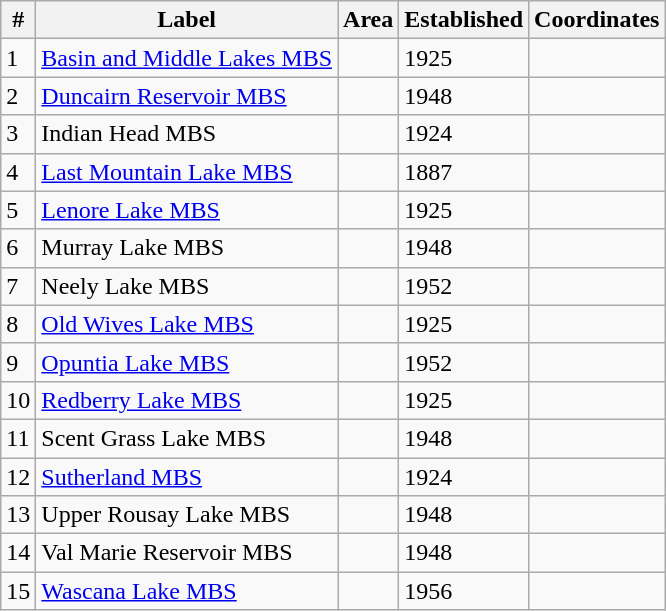<table class="wikitable">
<tr>
<th>#</th>
<th>Label</th>
<th>Area</th>
<th>Established</th>
<th>Coordinates</th>
</tr>
<tr>
<td>1</td>
<td><a href='#'>Basin and Middle Lakes MBS</a></td>
<td></td>
<td>1925</td>
<td></td>
</tr>
<tr>
<td>2</td>
<td><a href='#'>Duncairn Reservoir MBS</a></td>
<td></td>
<td>1948</td>
<td></td>
</tr>
<tr>
<td>3</td>
<td>Indian Head MBS</td>
<td></td>
<td>1924</td>
<td></td>
</tr>
<tr>
<td>4</td>
<td><a href='#'>Last Mountain Lake MBS</a></td>
<td></td>
<td>1887</td>
<td></td>
</tr>
<tr>
<td>5</td>
<td><a href='#'>Lenore Lake MBS</a></td>
<td></td>
<td>1925</td>
<td></td>
</tr>
<tr>
<td>6</td>
<td>Murray Lake MBS</td>
<td></td>
<td>1948</td>
<td></td>
</tr>
<tr>
<td>7</td>
<td>Neely Lake MBS</td>
<td></td>
<td>1952</td>
<td></td>
</tr>
<tr>
<td>8</td>
<td><a href='#'>Old Wives Lake MBS</a></td>
<td></td>
<td>1925</td>
<td></td>
</tr>
<tr>
<td>9</td>
<td><a href='#'>Opuntia Lake MBS</a></td>
<td></td>
<td>1952</td>
<td></td>
</tr>
<tr>
<td>10</td>
<td><a href='#'>Redberry Lake MBS</a></td>
<td></td>
<td>1925</td>
<td></td>
</tr>
<tr>
<td>11</td>
<td>Scent Grass Lake MBS</td>
<td></td>
<td>1948</td>
<td></td>
</tr>
<tr>
<td>12</td>
<td><a href='#'>Sutherland MBS</a></td>
<td></td>
<td>1924</td>
<td></td>
</tr>
<tr>
<td>13</td>
<td>Upper Rousay Lake MBS</td>
<td></td>
<td>1948</td>
<td></td>
</tr>
<tr>
<td>14</td>
<td>Val Marie Reservoir MBS</td>
<td></td>
<td>1948</td>
<td></td>
</tr>
<tr>
<td>15</td>
<td><a href='#'>Wascana Lake MBS</a></td>
<td></td>
<td>1956</td>
<td></td>
</tr>
</table>
